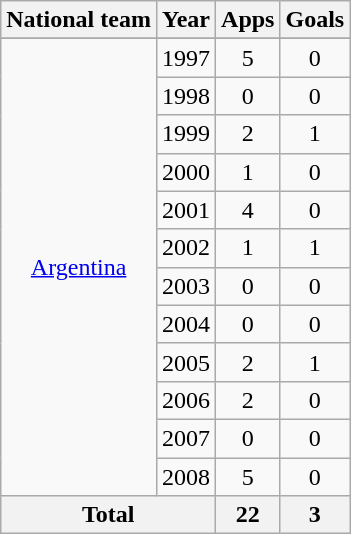<table class="wikitable" style="text-align:center">
<tr>
<th>National team</th>
<th>Year</th>
<th>Apps</th>
<th>Goals</th>
</tr>
<tr>
</tr>
<tr>
<td rowspan="12"><a href='#'>Argentina</a></td>
<td>1997</td>
<td>5</td>
<td>0</td>
</tr>
<tr>
<td>1998</td>
<td>0</td>
<td>0</td>
</tr>
<tr>
<td>1999</td>
<td>2</td>
<td>1</td>
</tr>
<tr>
<td>2000</td>
<td>1</td>
<td>0</td>
</tr>
<tr>
<td>2001</td>
<td>4</td>
<td>0</td>
</tr>
<tr>
<td>2002</td>
<td>1</td>
<td>1</td>
</tr>
<tr>
<td>2003</td>
<td>0</td>
<td>0</td>
</tr>
<tr>
<td>2004</td>
<td>0</td>
<td>0</td>
</tr>
<tr>
<td>2005</td>
<td>2</td>
<td>1</td>
</tr>
<tr>
<td>2006</td>
<td>2</td>
<td>0</td>
</tr>
<tr>
<td>2007</td>
<td>0</td>
<td>0</td>
</tr>
<tr>
<td>2008</td>
<td>5</td>
<td>0</td>
</tr>
<tr>
<th colspan="2">Total</th>
<th>22</th>
<th>3</th>
</tr>
</table>
